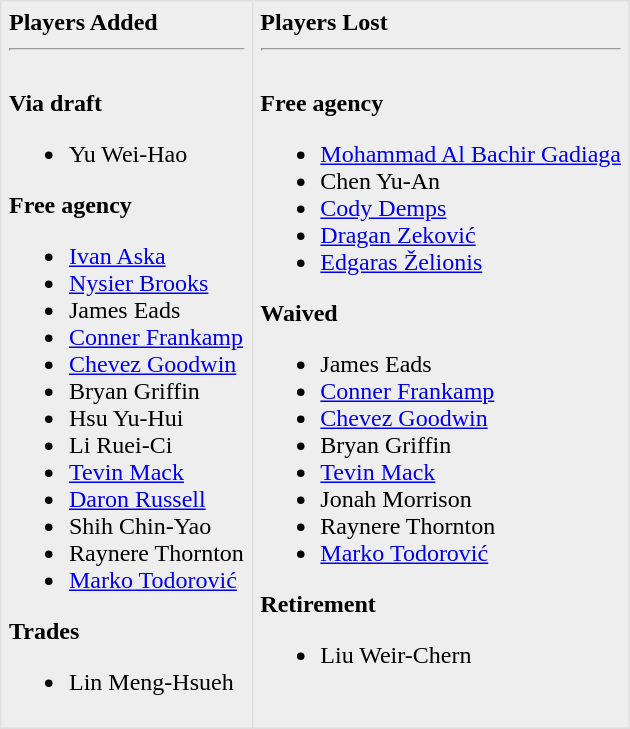<table border=1 style="border-collapse:collapse; background-color:#eeeeee" bordercolor="#DFDFDF" cellpadding="5">
<tr>
<td valign="top"><strong>Players Added</strong> <hr><br><strong>Via draft</strong><ul><li>Yu Wei-Hao</li></ul><strong>Free agency</strong><ul><li><a href='#'>Ivan Aska</a></li><li><a href='#'>Nysier Brooks</a></li><li>James Eads</li><li><a href='#'>Conner Frankamp</a></li><li><a href='#'>Chevez Goodwin</a></li><li>Bryan Griffin</li><li>Hsu Yu-Hui</li><li>Li Ruei-Ci</li><li><a href='#'>Tevin Mack</a></li><li><a href='#'>Daron Russell</a></li><li>Shih Chin-Yao</li><li>Raynere Thornton</li><li><a href='#'>Marko Todorović</a></li></ul><strong>Trades</strong><ul><li>Lin Meng-Hsueh</li></ul></td>
<td valign="top"><strong>Players Lost</strong> <hr><br><strong>Free agency</strong><ul><li><a href='#'>Mohammad Al Bachir Gadiaga</a></li><li>Chen Yu-An</li><li><a href='#'>Cody Demps</a></li><li><a href='#'>Dragan Zeković</a></li><li><a href='#'>Edgaras Želionis</a></li></ul>
<strong>Waived</strong><ul><li>James Eads</li><li><a href='#'>Conner Frankamp</a></li><li><a href='#'>Chevez Goodwin</a></li><li>Bryan Griffin</li><li><a href='#'>Tevin Mack</a></li><li>Jonah Morrison</li><li>Raynere Thornton</li><li><a href='#'>Marko Todorović</a></li></ul><strong>Retirement</strong><ul><li>Liu Weir-Chern</li></ul></td>
</tr>
</table>
